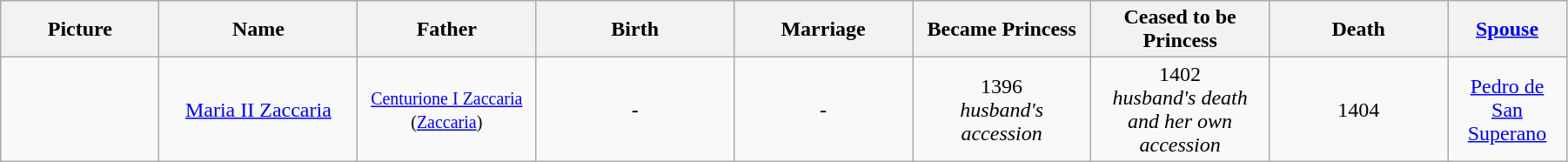<table style="width:95%;" class="wikitable">
<tr>
<th style="width:8%;">Picture</th>
<th style="width:10%;">Name</th>
<th style="width:9%;">Father</th>
<th style="width:10%;">Birth</th>
<th style="width:9%;">Marriage</th>
<th style="width:9%;">Became Princess</th>
<th style="width:9%;">Ceased to be Princess</th>
<th style="width:9%;">Death</th>
<th style="width:6%;"><a href='#'>Spouse</a></th>
</tr>
<tr>
<td style="text-align:center;"></td>
<td style="text-align:center;"><a href='#'>Maria II Zaccaria</a></td>
<td style="text-align:center;"><small><a href='#'>Centurione I Zaccaria</a><br>(<a href='#'>Zaccaria</a>)</small></td>
<td style="text-align:center;">-</td>
<td style="text-align:center;">-</td>
<td style="text-align:center;">1396<br><em>husband's accession</em></td>
<td style="text-align:center;">1402<br><em>husband's death and her own accession</em></td>
<td style="text-align:center;">1404</td>
<td style="text-align:center;"><a href='#'>Pedro de San Superano</a></td>
</tr>
</table>
